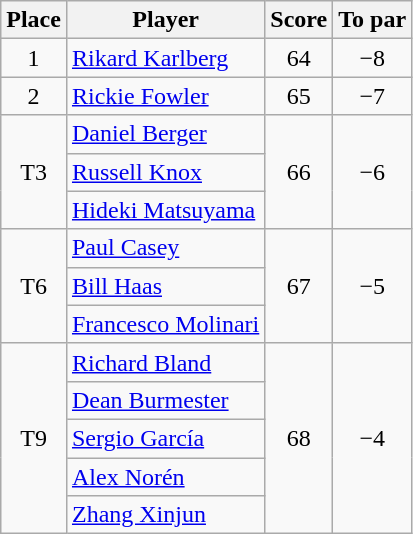<table class="wikitable">
<tr>
<th>Place</th>
<th>Player</th>
<th>Score</th>
<th>To par</th>
</tr>
<tr>
<td align=center>1</td>
<td> <a href='#'>Rikard Karlberg</a></td>
<td align=center>64</td>
<td align=center>−8</td>
</tr>
<tr>
<td align=center>2</td>
<td> <a href='#'>Rickie Fowler</a></td>
<td align=center>65</td>
<td align=center>−7</td>
</tr>
<tr>
<td rowspan=3 align=center>T3</td>
<td> <a href='#'>Daniel Berger</a></td>
<td rowspan=3 align=center>66</td>
<td rowspan=3 align=center>−6</td>
</tr>
<tr>
<td> <a href='#'>Russell Knox</a></td>
</tr>
<tr>
<td> <a href='#'>Hideki Matsuyama</a></td>
</tr>
<tr>
<td rowspan=3 align=center>T6</td>
<td> <a href='#'>Paul Casey</a></td>
<td rowspan=3 align=center>67</td>
<td rowspan=3 align=center>−5</td>
</tr>
<tr>
<td> <a href='#'>Bill Haas</a></td>
</tr>
<tr>
<td> <a href='#'>Francesco Molinari</a></td>
</tr>
<tr>
<td rowspan=5 align=center>T9</td>
<td> <a href='#'>Richard Bland</a></td>
<td rowspan=5 align=center>68</td>
<td rowspan=5 align=center>−4</td>
</tr>
<tr>
<td> <a href='#'>Dean Burmester</a></td>
</tr>
<tr>
<td> <a href='#'>Sergio García</a></td>
</tr>
<tr>
<td> <a href='#'>Alex Norén</a></td>
</tr>
<tr>
<td> <a href='#'>Zhang Xinjun</a></td>
</tr>
</table>
